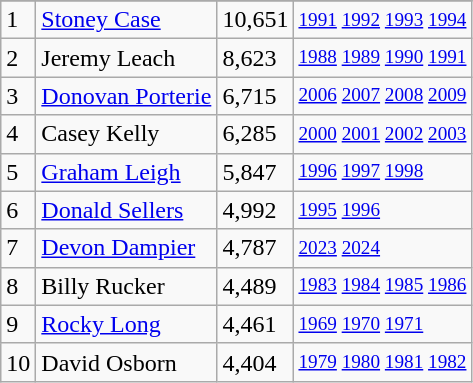<table class="wikitable">
<tr>
</tr>
<tr>
<td>1</td>
<td><a href='#'>Stoney Case</a></td>
<td><abbr>10,651</abbr></td>
<td style="font-size:80%;"><a href='#'>1991</a> <a href='#'>1992</a> <a href='#'>1993</a> <a href='#'>1994</a></td>
</tr>
<tr>
<td>2</td>
<td>Jeremy Leach</td>
<td><abbr>8,623</abbr></td>
<td style="font-size:80%;"><a href='#'>1988</a> <a href='#'>1989</a> <a href='#'>1990</a> <a href='#'>1991</a></td>
</tr>
<tr>
<td>3</td>
<td><a href='#'>Donovan Porterie</a></td>
<td><abbr>6,715</abbr></td>
<td style="font-size:80%;"><a href='#'>2006</a> <a href='#'>2007</a> <a href='#'>2008</a> <a href='#'>2009</a></td>
</tr>
<tr>
<td>4</td>
<td>Casey Kelly</td>
<td><abbr>6,285</abbr></td>
<td style="font-size:80%;"><a href='#'>2000</a> <a href='#'>2001</a> <a href='#'>2002</a> <a href='#'>2003</a></td>
</tr>
<tr>
<td>5</td>
<td><a href='#'>Graham Leigh</a></td>
<td><abbr>5,847</abbr></td>
<td style="font-size:80%;"><a href='#'>1996</a> <a href='#'>1997</a> <a href='#'>1998</a></td>
</tr>
<tr>
<td>6</td>
<td><a href='#'>Donald Sellers</a></td>
<td><abbr>4,992</abbr></td>
<td style="font-size:80%;"><a href='#'>1995</a> <a href='#'>1996</a></td>
</tr>
<tr>
<td>7</td>
<td><a href='#'>Devon Dampier</a></td>
<td><abbr>4,787</abbr></td>
<td style="font-size:80%;"><a href='#'>2023</a> <a href='#'>2024</a></td>
</tr>
<tr>
<td>8</td>
<td>Billy Rucker</td>
<td><abbr>4,489</abbr></td>
<td style="font-size:80%;"><a href='#'>1983</a> <a href='#'>1984</a> <a href='#'>1985</a> <a href='#'>1986</a></td>
</tr>
<tr>
<td>9</td>
<td><a href='#'>Rocky Long</a></td>
<td><abbr>4,461</abbr></td>
<td style="font-size:80%;"><a href='#'>1969</a> <a href='#'>1970</a> <a href='#'>1971</a></td>
</tr>
<tr>
<td>10</td>
<td>David Osborn</td>
<td>4,404</td>
<td style="font-size:80%;"><a href='#'>1979</a> <a href='#'>1980</a> <a href='#'>1981</a> <a href='#'>1982</a></td>
</tr>
</table>
